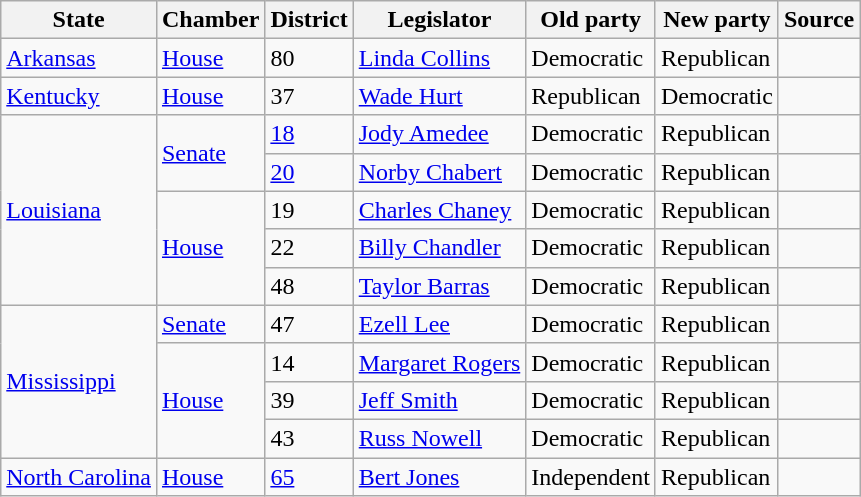<table class="wikitable">
<tr>
<th>State</th>
<th>Chamber</th>
<th>District</th>
<th>Legislator</th>
<th>Old party</th>
<th>New party</th>
<th>Source</th>
</tr>
<tr>
<td><a href='#'>Arkansas</a></td>
<td><a href='#'>House</a></td>
<td>80</td>
<td><a href='#'>Linda Collins</a></td>
<td>Democratic</td>
<td>Republican</td>
<td></td>
</tr>
<tr>
<td><a href='#'>Kentucky</a></td>
<td><a href='#'>House</a></td>
<td>37</td>
<td><a href='#'>Wade Hurt</a></td>
<td>Republican</td>
<td>Democratic</td>
<td></td>
</tr>
<tr>
<td rowspan="5"><a href='#'>Louisiana</a></td>
<td rowspan="2"><a href='#'>Senate</a></td>
<td><a href='#'>18</a></td>
<td><a href='#'>Jody Amedee</a></td>
<td>Democratic</td>
<td>Republican</td>
<td></td>
</tr>
<tr>
<td><a href='#'>20</a></td>
<td><a href='#'>Norby Chabert</a></td>
<td>Democratic</td>
<td>Republican</td>
<td></td>
</tr>
<tr>
<td rowspan="3"><a href='#'>House</a></td>
<td>19</td>
<td><a href='#'>Charles Chaney</a></td>
<td>Democratic</td>
<td>Republican</td>
<td></td>
</tr>
<tr>
<td>22</td>
<td><a href='#'>Billy Chandler</a></td>
<td>Democratic</td>
<td>Republican</td>
<td></td>
</tr>
<tr>
<td>48</td>
<td><a href='#'>Taylor Barras</a></td>
<td>Democratic</td>
<td>Republican</td>
<td></td>
</tr>
<tr>
<td rowspan="4"><a href='#'>Mississippi</a></td>
<td><a href='#'>Senate</a></td>
<td>47</td>
<td><a href='#'>Ezell Lee</a></td>
<td>Democratic</td>
<td>Republican</td>
<td></td>
</tr>
<tr>
<td rowspan="3"><a href='#'>House</a></td>
<td>14</td>
<td><a href='#'>Margaret Rogers</a></td>
<td>Democratic</td>
<td>Republican</td>
<td></td>
</tr>
<tr>
<td>39</td>
<td><a href='#'>Jeff Smith</a></td>
<td>Democratic</td>
<td>Republican</td>
<td></td>
</tr>
<tr>
<td>43</td>
<td><a href='#'>Russ Nowell</a></td>
<td>Democratic</td>
<td>Republican</td>
<td></td>
</tr>
<tr>
<td><a href='#'>North Carolina</a></td>
<td><a href='#'>House</a></td>
<td><a href='#'>65</a></td>
<td><a href='#'>Bert Jones</a></td>
<td>Independent</td>
<td>Republican</td>
<td></td>
</tr>
</table>
